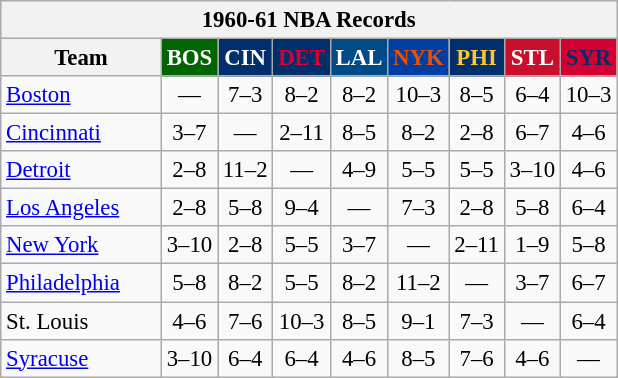<table class="wikitable" style="font-size:95%; text-align:center;">
<tr>
<th colspan=9>1960-61 NBA Records</th>
</tr>
<tr>
<th width=100>Team</th>
<th style="background:#006400;color:#FFFFFF;width=35">BOS</th>
<th style="background:#012F6B;color:#FFFFFF;width=35">CIN</th>
<th style="background:#012F6B;color:#D40032;width=35">DET</th>
<th style="background:#004B87;color:#FFFFFF;width=35">LAL</th>
<th style="background:#003EA4;color:#E45206;width=35">NYK</th>
<th style="background:#012F6B;color:#FEC72E;width=35">PHI</th>
<th style="background:#C90F2E;color:#FFFFFF;width=35">STL</th>
<th style="background:#D40032;color:#022E6B;width=35">SYR</th>
</tr>
<tr>
<td style="text-align:left;"><a href='#'>Boston</a></td>
<td>—</td>
<td>7–3</td>
<td>8–2</td>
<td>8–2</td>
<td>10–3</td>
<td>8–5</td>
<td>6–4</td>
<td>10–3</td>
</tr>
<tr>
<td style="text-align:left;"><a href='#'>Cincinnati</a></td>
<td>3–7</td>
<td>—</td>
<td>2–11</td>
<td>8–5</td>
<td>8–2</td>
<td>2–8</td>
<td>6–7</td>
<td>4–6</td>
</tr>
<tr>
<td style="text-align:left;"><a href='#'>Detroit</a></td>
<td>2–8</td>
<td>11–2</td>
<td>—</td>
<td>4–9</td>
<td>5–5</td>
<td>5–5</td>
<td>3–10</td>
<td>4–6</td>
</tr>
<tr>
<td style="text-align:left;"><a href='#'>Los Angeles</a></td>
<td>2–8</td>
<td>5–8</td>
<td>9–4</td>
<td>—</td>
<td>7–3</td>
<td>2–8</td>
<td>5–8</td>
<td>6–4</td>
</tr>
<tr>
<td style="text-align:left;"><a href='#'>New York</a></td>
<td>3–10</td>
<td>2–8</td>
<td>5–5</td>
<td>3–7</td>
<td>—</td>
<td>2–11</td>
<td>1–9</td>
<td>5–8</td>
</tr>
<tr>
<td style="text-align:left;"><a href='#'>Philadelphia</a></td>
<td>5–8</td>
<td>8–2</td>
<td>5–5</td>
<td>8–2</td>
<td>11–2</td>
<td>—</td>
<td>3–7</td>
<td>6–7</td>
</tr>
<tr>
<td style="text-align:left;">St. Louis</td>
<td>4–6</td>
<td>7–6</td>
<td>10–3</td>
<td>8–5</td>
<td>9–1</td>
<td>7–3</td>
<td>—</td>
<td>6–4</td>
</tr>
<tr>
<td style="text-align:left;"><a href='#'>Syracuse</a></td>
<td>3–10</td>
<td>6–4</td>
<td>6–4</td>
<td>4–6</td>
<td>8–5</td>
<td>7–6</td>
<td>4–6</td>
<td>—</td>
</tr>
</table>
